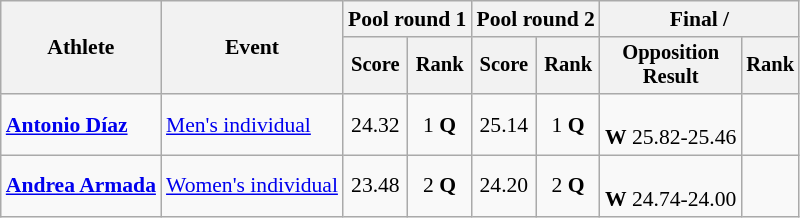<table class=wikitable style=font-size:90%;text-align:center>
<tr>
<th rowspan=2>Athlete</th>
<th rowspan=2>Event</th>
<th colspan=2>Pool round 1</th>
<th colspan=2>Pool round 2</th>
<th colspan=2>Final / </th>
</tr>
<tr style=font-size:95%>
<th>Score</th>
<th>Rank</th>
<th>Score</th>
<th>Rank</th>
<th>Opposition<br>Result</th>
<th>Rank</th>
</tr>
<tr>
<td align=left><strong><a href='#'>Antonio Díaz</a></strong></td>
<td align=left><a href='#'>Men's individual</a></td>
<td>24.32</td>
<td>1 <strong>Q</strong></td>
<td>25.14</td>
<td>1 <strong>Q</strong></td>
<td><br><strong>W</strong> 25.82-25.46</td>
<td></td>
</tr>
<tr>
<td align=left><strong><a href='#'>Andrea Armada</a></strong></td>
<td align=left><a href='#'>Women's individual</a></td>
<td>23.48</td>
<td>2 <strong>Q</strong></td>
<td>24.20</td>
<td>2 <strong>Q</strong></td>
<td><br><strong>W</strong> 24.74-24.00</td>
<td></td>
</tr>
</table>
